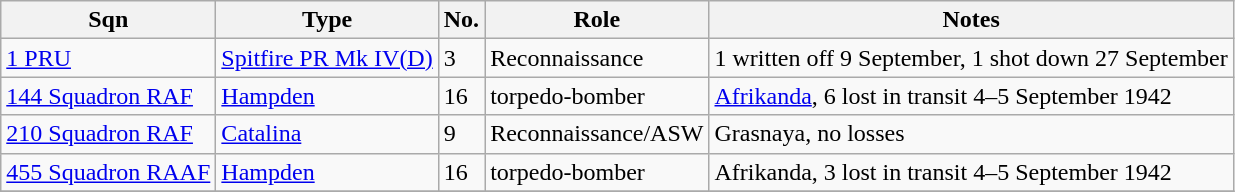<table class="wikitable" align=left style="margin:0 0 1em 1em">
<tr>
<th>Sqn</th>
<th>Type</th>
<th>No.</th>
<th>Role</th>
<th>Notes</th>
</tr>
<tr>
<td><a href='#'>1 PRU</a></td>
<td><a href='#'>Spitfire PR Mk IV(D)</a></td>
<td>3</td>
<td>Reconnaissance</td>
<td>1 written off 9 September, 1 shot down 27 September</td>
</tr>
<tr>
<td><a href='#'>144 Squadron RAF</a></td>
<td><a href='#'>Hampden</a></td>
<td>16</td>
<td>torpedo-bomber</td>
<td><a href='#'>Afrikanda</a>, 6 lost in transit 4–5 September 1942</td>
</tr>
<tr>
<td><a href='#'>210 Squadron RAF</a></td>
<td><a href='#'>Catalina</a></td>
<td>9</td>
<td>Reconnaissance/ASW</td>
<td>Grasnaya, no losses</td>
</tr>
<tr>
<td><a href='#'>455 Squadron RAAF</a></td>
<td><a href='#'>Hampden</a></td>
<td>16</td>
<td>torpedo-bomber</td>
<td>Afrikanda, 3 lost in transit 4–5 September 1942</td>
</tr>
<tr>
</tr>
</table>
